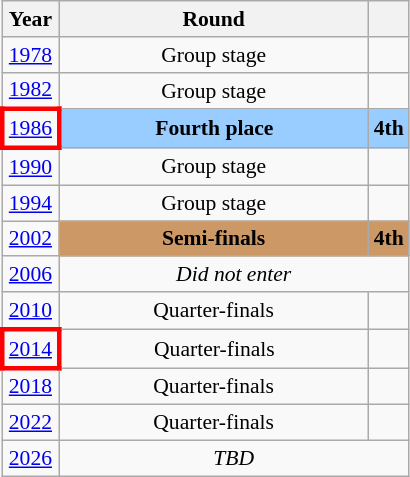<table class="wikitable" style="text-align: center; font-size:90%">
<tr>
<th>Year</th>
<th style="width:200px">Round</th>
<th></th>
</tr>
<tr>
<td><a href='#'>1978</a></td>
<td>Group stage</td>
<td></td>
</tr>
<tr>
<td><a href='#'>1982</a></td>
<td>Group stage</td>
<td></td>
</tr>
<tr>
<td style="border: 3px solid red"><a href='#'>1986</a></td>
<td bgcolor="9acdff"><strong>Fourth place</strong></td>
<td bgcolor="9acdff"><strong>4th</strong></td>
</tr>
<tr>
<td><a href='#'>1990</a></td>
<td>Group stage</td>
<td></td>
</tr>
<tr>
<td><a href='#'>1994</a></td>
<td>Group stage</td>
<td></td>
</tr>
<tr>
<td><a href='#'>2002</a></td>
<td bgcolor="cc9966"><strong>Semi-finals</strong></td>
<td bgcolor="cc9966"><strong>4th</strong></td>
</tr>
<tr>
<td><a href='#'>2006</a></td>
<td colspan="2"><em>Did not enter</em></td>
</tr>
<tr>
<td><a href='#'>2010</a></td>
<td>Quarter-finals</td>
<td></td>
</tr>
<tr>
<td style="border: 3px solid red"><a href='#'>2014</a></td>
<td>Quarter-finals</td>
<td></td>
</tr>
<tr>
<td><a href='#'>2018</a></td>
<td>Quarter-finals</td>
<td></td>
</tr>
<tr>
<td><a href='#'>2022</a></td>
<td>Quarter-finals</td>
<td></td>
</tr>
<tr>
<td><a href='#'>2026</a></td>
<td colspan="2"><em>TBD</em></td>
</tr>
</table>
